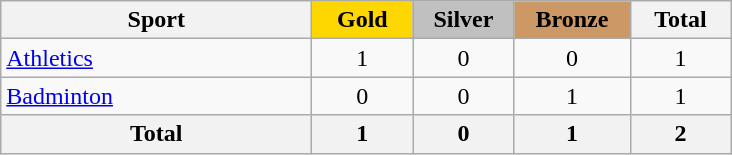<table class="wikitable sortable" style="text-align:center;">
<tr>
<th width=200>Sport</th>
<td bgcolor=gold width=60><strong>Gold</strong></td>
<td bgcolor=silver width=60><strong>Silver</strong></td>
<td bgcolor=#cc9966 width=70><strong>Bronze</strong></td>
<th width=60>Total</th>
</tr>
<tr>
<td align=left> <a href='#'>Athletics</a></td>
<td>1</td>
<td>0</td>
<td>0</td>
<td>1</td>
</tr>
<tr>
<td align=left> <a href='#'>Badminton</a></td>
<td>0</td>
<td>0</td>
<td>1</td>
<td>1</td>
</tr>
<tr>
<th>Total</th>
<th>1</th>
<th>0</th>
<th>1</th>
<th>2</th>
</tr>
</table>
